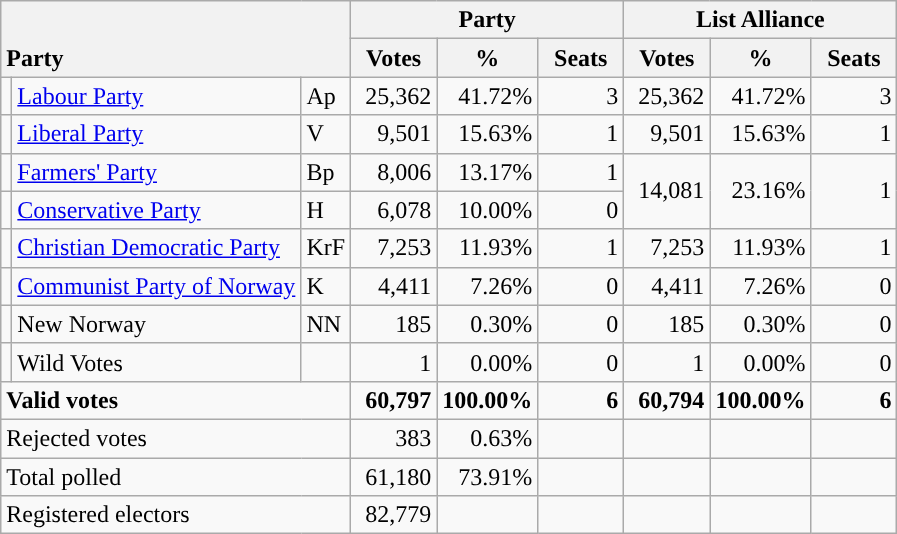<table class="wikitable" border="1" style="text-align:right;">
<tr>
<th style="text-align:left;" valign=bottom rowspan=2 colspan=3>Party</th>
<th colspan=3>Party</th>
<th colspan=3>List Alliance</th>
</tr>
<tr>
<th align=center valign=bottom width="50">Votes</th>
<th align=center valign=bottom width="50">%</th>
<th align=center valign=bottom width="50">Seats</th>
<th align=center valign=bottom width="50">Votes</th>
<th align=center valign=bottom width="50">%</th>
<th align=center valign=bottom width="50">Seats</th>
</tr>
<tr>
<td style="color:inherit;background:"></td>
<td align=left><a href='#'>Labour Party</a></td>
<td align=left>Ap</td>
<td>25,362</td>
<td>41.72%</td>
<td>3</td>
<td>25,362</td>
<td>41.72%</td>
<td>3</td>
</tr>
<tr>
<td style="color:inherit;background:"></td>
<td align=left><a href='#'>Liberal Party</a></td>
<td align=left>V</td>
<td>9,501</td>
<td>15.63%</td>
<td>1</td>
<td>9,501</td>
<td>15.63%</td>
<td>1</td>
</tr>
<tr>
<td style="color:inherit;background:"></td>
<td align=left><a href='#'>Farmers' Party</a></td>
<td align=left>Bp</td>
<td>8,006</td>
<td>13.17%</td>
<td>1</td>
<td rowspan=2>14,081</td>
<td rowspan=2>23.16%</td>
<td rowspan=2>1</td>
</tr>
<tr>
<td style="color:inherit;background:"></td>
<td align=left><a href='#'>Conservative Party</a></td>
<td align=left>H</td>
<td>6,078</td>
<td>10.00%</td>
<td>0</td>
</tr>
<tr>
<td style="color:inherit;background:"></td>
<td align=left><a href='#'>Christian Democratic Party</a></td>
<td align=left>KrF</td>
<td>7,253</td>
<td>11.93%</td>
<td>1</td>
<td>7,253</td>
<td>11.93%</td>
<td>1</td>
</tr>
<tr>
<td style="color:inherit;background:"></td>
<td align=left><a href='#'>Communist Party of Norway</a></td>
<td align=left>K</td>
<td>4,411</td>
<td>7.26%</td>
<td>0</td>
<td>4,411</td>
<td>7.26%</td>
<td>0</td>
</tr>
<tr>
<td></td>
<td align=left>New Norway</td>
<td align=left>NN</td>
<td>185</td>
<td>0.30%</td>
<td>0</td>
<td>185</td>
<td>0.30%</td>
<td>0</td>
</tr>
<tr>
<td></td>
<td align=left>Wild Votes</td>
<td align=left></td>
<td>1</td>
<td>0.00%</td>
<td>0</td>
<td>1</td>
<td>0.00%</td>
<td>0</td>
</tr>
<tr style="font-weight:bold">
<td align=left colspan=3>Valid votes</td>
<td>60,797</td>
<td>100.00%</td>
<td>6</td>
<td>60,794</td>
<td>100.00%</td>
<td>6</td>
</tr>
<tr>
<td align=left colspan=3>Rejected votes</td>
<td>383</td>
<td>0.63%</td>
<td></td>
<td></td>
<td></td>
<td></td>
</tr>
<tr>
<td align=left colspan=3>Total polled</td>
<td>61,180</td>
<td>73.91%</td>
<td></td>
<td></td>
<td></td>
<td></td>
</tr>
<tr>
<td align=left colspan=3>Registered electors</td>
<td>82,779</td>
<td></td>
<td></td>
<td></td>
<td></td>
<td></td>
</tr>
</table>
